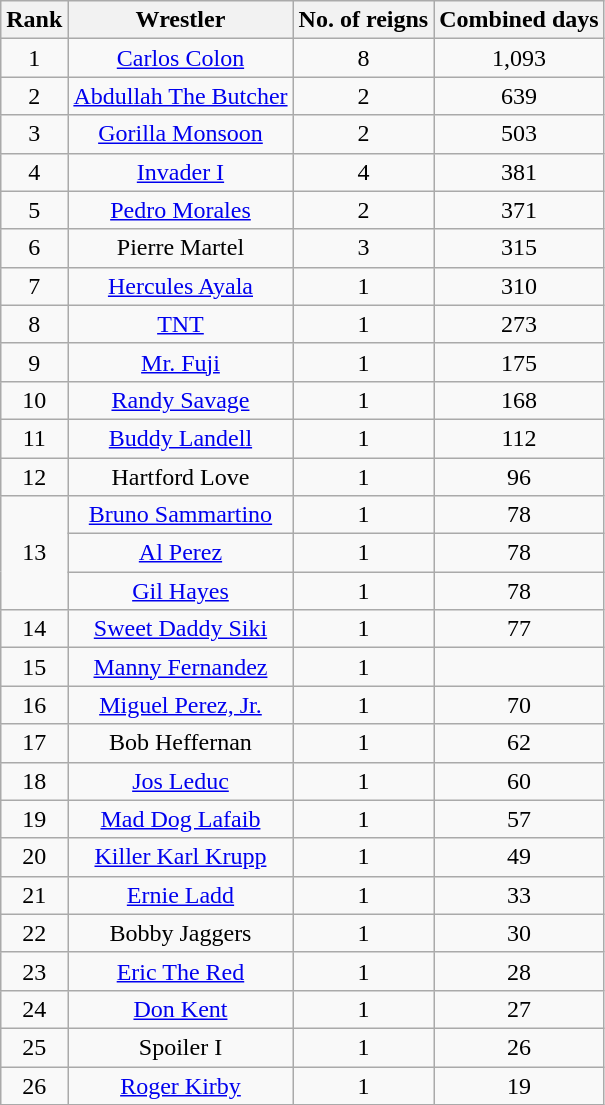<table class="wikitable sortable" style="text-align:center;">
<tr>
<th scope="col">Rank</th>
<th scope="col">Wrestler</th>
<th scope="col">No. of reigns</th>
<th scope="col">Combined days</th>
</tr>
<tr>
<td>1</td>
<td><a href='#'>Carlos Colon</a></td>
<td>8</td>
<td>1,093</td>
</tr>
<tr>
<td>2</td>
<td><a href='#'>Abdullah The Butcher</a></td>
<td>2</td>
<td>639</td>
</tr>
<tr>
<td>3</td>
<td><a href='#'>Gorilla Monsoon</a></td>
<td>2</td>
<td>503</td>
</tr>
<tr>
<td>4</td>
<td><a href='#'>Invader I</a></td>
<td>4</td>
<td>381</td>
</tr>
<tr>
<td>5</td>
<td><a href='#'>Pedro Morales</a></td>
<td>2</td>
<td>371</td>
</tr>
<tr>
<td>6</td>
<td>Pierre Martel</td>
<td>3</td>
<td>315</td>
</tr>
<tr>
<td>7</td>
<td><a href='#'>Hercules Ayala</a></td>
<td>1</td>
<td>310</td>
</tr>
<tr>
<td>8</td>
<td><a href='#'>TNT</a></td>
<td>1</td>
<td>273</td>
</tr>
<tr>
<td>9</td>
<td><a href='#'>Mr. Fuji</a></td>
<td>1</td>
<td>175</td>
</tr>
<tr>
<td>10</td>
<td><a href='#'>Randy Savage</a></td>
<td>1</td>
<td>168</td>
</tr>
<tr>
<td>11</td>
<td><a href='#'>Buddy Landell</a></td>
<td>1</td>
<td>112</td>
</tr>
<tr>
<td>12</td>
<td>Hartford Love</td>
<td>1</td>
<td>96</td>
</tr>
<tr>
<td rowspan=3>13</td>
<td><a href='#'>Bruno Sammartino</a></td>
<td>1</td>
<td>78</td>
</tr>
<tr>
<td><a href='#'>Al Perez</a></td>
<td>1</td>
<td>78</td>
</tr>
<tr>
<td><a href='#'>Gil Hayes</a></td>
<td>1</td>
<td>78</td>
</tr>
<tr>
<td>14</td>
<td><a href='#'>Sweet Daddy Siki</a></td>
<td>1</td>
<td>77</td>
</tr>
<tr>
<td>15</td>
<td><a href='#'>Manny Fernandez</a></td>
<td>1</td>
<td></td>
</tr>
<tr>
<td>16</td>
<td><a href='#'>Miguel Perez, Jr.</a></td>
<td>1</td>
<td>70</td>
</tr>
<tr>
<td>17</td>
<td>Bob Heffernan</td>
<td>1</td>
<td>62</td>
</tr>
<tr>
<td>18</td>
<td><a href='#'>Jos Leduc</a></td>
<td>1</td>
<td>60</td>
</tr>
<tr>
<td>19</td>
<td><a href='#'>Mad Dog Lafaib</a></td>
<td>1</td>
<td>57</td>
</tr>
<tr>
<td>20</td>
<td><a href='#'>Killer Karl Krupp</a></td>
<td>1</td>
<td>49</td>
</tr>
<tr>
<td>21</td>
<td><a href='#'>Ernie Ladd</a></td>
<td>1</td>
<td>33</td>
</tr>
<tr>
<td>22</td>
<td>Bobby Jaggers</td>
<td>1</td>
<td>30</td>
</tr>
<tr>
<td>23</td>
<td><a href='#'>Eric The Red</a></td>
<td>1</td>
<td>28</td>
</tr>
<tr>
<td>24</td>
<td><a href='#'>Don Kent</a></td>
<td>1</td>
<td>27</td>
</tr>
<tr>
<td>25</td>
<td>Spoiler I</td>
<td>1</td>
<td>26</td>
</tr>
<tr>
<td>26</td>
<td><a href='#'>Roger Kirby</a></td>
<td>1</td>
<td>19</td>
</tr>
</table>
